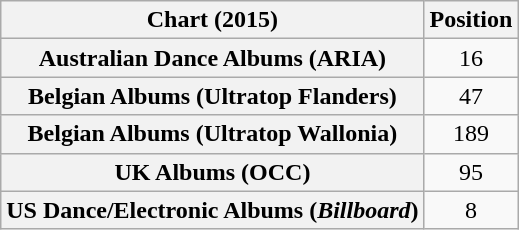<table class="wikitable sortable plainrowheaders" style="text-align:center">
<tr>
<th scope="col">Chart (2015)</th>
<th scope="col">Position</th>
</tr>
<tr>
<th scope="row">Australian Dance Albums (ARIA)</th>
<td>16</td>
</tr>
<tr>
<th scope="row">Belgian Albums (Ultratop Flanders)</th>
<td>47</td>
</tr>
<tr>
<th scope="row">Belgian Albums (Ultratop Wallonia)</th>
<td>189</td>
</tr>
<tr>
<th scope="row">UK Albums (OCC)</th>
<td>95</td>
</tr>
<tr>
<th scope="row">US Dance/Electronic Albums (<em>Billboard</em>)</th>
<td>8</td>
</tr>
</table>
